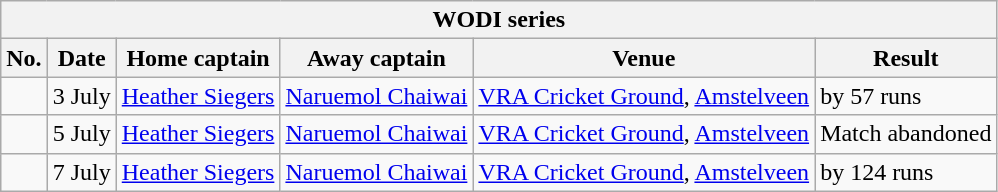<table class="wikitable">
<tr>
<th colspan="9">WODI series</th>
</tr>
<tr>
<th>No.</th>
<th>Date</th>
<th>Home captain</th>
<th>Away captain</th>
<th>Venue</th>
<th>Result</th>
</tr>
<tr>
<td></td>
<td>3 July</td>
<td><a href='#'>Heather Siegers</a></td>
<td><a href='#'>Naruemol Chaiwai</a></td>
<td><a href='#'>VRA Cricket Ground</a>, <a href='#'>Amstelveen</a></td>
<td> by 57 runs</td>
</tr>
<tr>
<td></td>
<td>5 July</td>
<td><a href='#'>Heather Siegers</a></td>
<td><a href='#'>Naruemol Chaiwai</a></td>
<td><a href='#'>VRA Cricket Ground</a>, <a href='#'>Amstelveen</a></td>
<td>Match abandoned</td>
</tr>
<tr>
<td></td>
<td>7 July</td>
<td><a href='#'>Heather Siegers</a></td>
<td><a href='#'>Naruemol Chaiwai</a></td>
<td><a href='#'>VRA Cricket Ground</a>, <a href='#'>Amstelveen</a></td>
<td> by 124 runs</td>
</tr>
</table>
